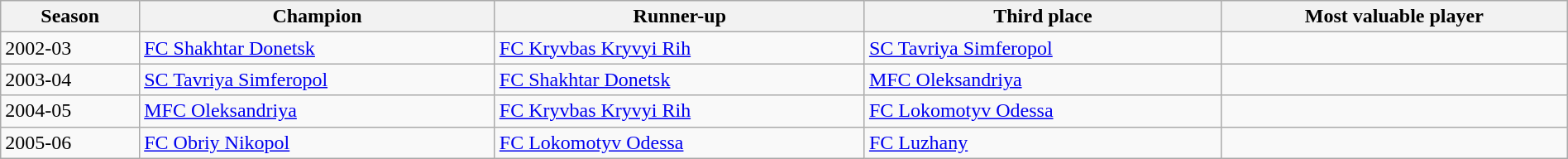<table class="wikitable" width=100%>
<tr>
<th>Season</th>
<th>Champion</th>
<th>Runner-up</th>
<th>Third place</th>
<th>Most valuable player</th>
</tr>
<tr>
<td>2002-03</td>
<td><a href='#'>FC Shakhtar Donetsk</a></td>
<td><a href='#'>FC Kryvbas Kryvyi Rih</a></td>
<td><a href='#'>SC Tavriya Simferopol</a></td>
<td></td>
</tr>
<tr>
<td>2003-04</td>
<td><a href='#'>SC Tavriya Simferopol</a></td>
<td><a href='#'>FC Shakhtar Donetsk</a></td>
<td><a href='#'>MFC Oleksandriya</a></td>
<td></td>
</tr>
<tr>
<td>2004-05</td>
<td><a href='#'>MFC Oleksandriya</a></td>
<td><a href='#'>FC Kryvbas Kryvyi Rih</a></td>
<td><a href='#'>FC Lokomotyv Odessa</a></td>
<td></td>
</tr>
<tr>
<td>2005-06</td>
<td><a href='#'>FC Obriy Nikopol</a></td>
<td><a href='#'>FC Lokomotyv Odessa</a></td>
<td><a href='#'>FC Luzhany</a></td>
<td></td>
</tr>
</table>
